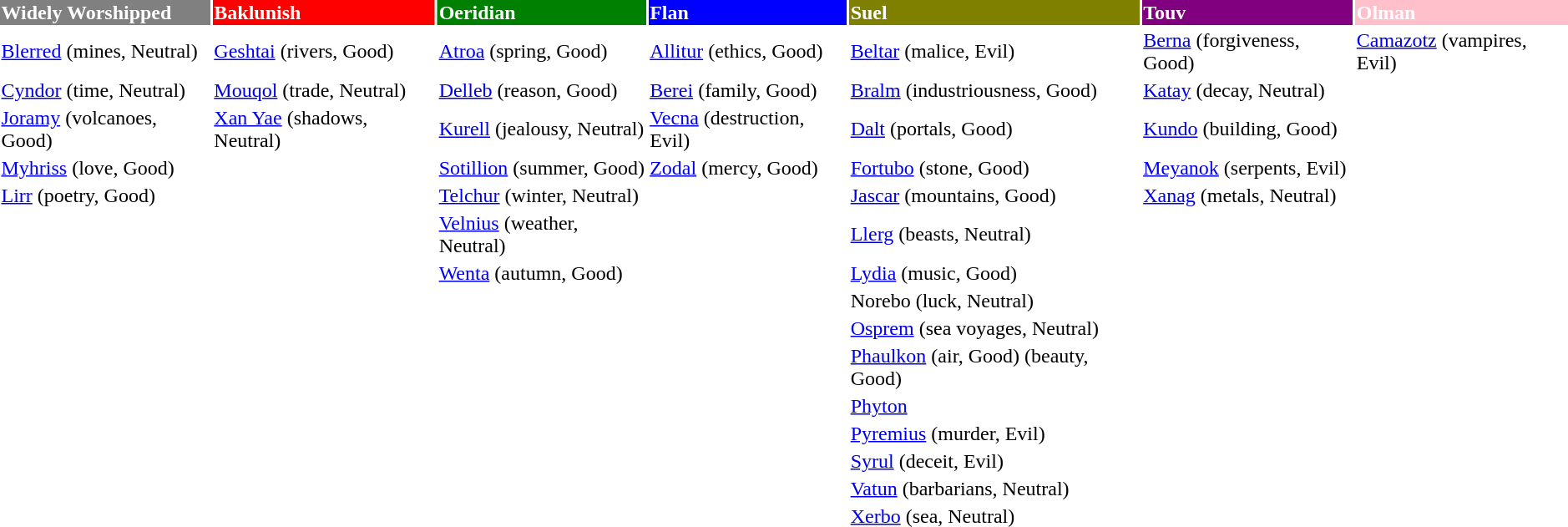<table border=0 width=100%>
<tr>
<td style="color:white" bgcolor=gray><strong>Widely Worshipped</strong></td>
<td style="color:white" bgcolor=red><strong>Baklunish</strong></td>
<td style="color:white" bgcolor=green><strong>Oeridian</strong></td>
<td style="color:white" bgcolor=blue><strong>Flan</strong></td>
<td style="color:white" bgcolor=olive><strong>Suel</strong></td>
<td style="color:white" bgcolor=purple><strong>Touv</strong></td>
<td style="color:white" bgcolor=pink><strong>Olman</strong></td>
</tr>
<tr>
<td><a href='#'>Blerred</a> (mines, Neutral)</td>
<td><a href='#'>Geshtai</a> (rivers, Good)</td>
<td><a href='#'>Atroa</a> (spring, Good)</td>
<td><a href='#'>Allitur</a> (ethics, Good)</td>
<td><a href='#'>Beltar</a> (malice, Evil)</td>
<td><a href='#'>Berna</a> (forgiveness, Good)</td>
<td><a href='#'>Camazotz</a> (vampires, Evil)</td>
</tr>
<tr>
<td><a href='#'>Cyndor</a> (time, Neutral)</td>
<td><a href='#'>Mouqol</a> (trade, Neutral)</td>
<td><a href='#'>Delleb</a> (reason, Good)</td>
<td><a href='#'>Berei</a> (family, Good)</td>
<td><a href='#'>Bralm</a> (industriousness, Good)</td>
<td><a href='#'>Katay</a> (decay, Neutral)</td>
<td> </td>
</tr>
<tr>
<td><a href='#'>Joramy</a> (volcanoes, Good)</td>
<td><a href='#'>Xan Yae</a> (shadows, Neutral)</td>
<td><a href='#'>Kurell</a> (jealousy, Neutral)</td>
<td><a href='#'>Vecna</a> (destruction, Evil)</td>
<td><a href='#'>Dalt</a> (portals, Good)</td>
<td><a href='#'>Kundo</a> (building, Good)</td>
<td> </td>
</tr>
<tr>
<td><a href='#'>Myhriss</a> (love, Good)</td>
<td> </td>
<td><a href='#'>Sotillion</a> (summer, Good)</td>
<td><a href='#'>Zodal</a> (mercy, Good)</td>
<td><a href='#'>Fortubo</a> (stone, Good)</td>
<td><a href='#'>Meyanok</a> (serpents, Evil)</td>
<td> </td>
</tr>
<tr>
<td><a href='#'>Lirr</a> (poetry, Good)</td>
<td> </td>
<td><a href='#'>Telchur</a> (winter, Neutral)</td>
<td> </td>
<td><a href='#'>Jascar</a> (mountains, Good)</td>
<td><a href='#'>Xanag</a> (metals, Neutral)</td>
<td> </td>
</tr>
<tr>
<td> </td>
<td> </td>
<td><a href='#'>Velnius</a> (weather, Neutral)</td>
<td> </td>
<td><a href='#'>Llerg</a> (beasts, Neutral)</td>
<td></td>
<td> </td>
<td> </td>
</tr>
<tr>
<td> </td>
<td> </td>
<td><a href='#'>Wenta</a> (autumn, Good)</td>
<td> </td>
<td><a href='#'>Lydia</a> (music, Good)</td>
<td> </td>
<td> </td>
</tr>
<tr>
<td> </td>
<td> </td>
<td> </td>
<td> </td>
<td>Norebo (luck, Neutral)</td>
<td></td>
<td> </td>
<td> </td>
</tr>
<tr>
<td> </td>
<td> </td>
<td> </td>
<td> </td>
<td><a href='#'>Osprem</a> (sea voyages, Neutral)</td>
<td> </td>
<td> </td>
</tr>
<tr>
<td> </td>
<td> </td>
<td></td>
<td> </td>
<td><a href='#'>Phaulkon</a> (air, Good) (beauty, Good)</td>
<td> </td>
<td> </td>
</tr>
<tr>
<td> </td>
<td> </td>
<td></td>
<td> </td>
<td><a href='#'>Phyton</a></td>
<td> </td>
<td> </td>
</tr>
<tr>
<td> </td>
<td> </td>
<td></td>
<td> </td>
<td><a href='#'>Pyremius</a> (murder, Evil)</td>
<td> </td>
<td> </td>
</tr>
<tr>
<td> </td>
<td> </td>
<td></td>
<td> </td>
<td><a href='#'>Syrul</a> (deceit, Evil)</td>
<td> </td>
<td> </td>
</tr>
<tr>
<td> </td>
<td> </td>
<td></td>
<td> </td>
<td><a href='#'>Vatun</a> (barbarians, Neutral)</td>
<td> </td>
<td> </td>
</tr>
<tr>
<td> </td>
<td> </td>
<td></td>
<td> </td>
<td><a href='#'>Xerbo</a> (sea, Neutral)</td>
<td> </td>
<td> </td>
</tr>
<tr>
</tr>
</table>
